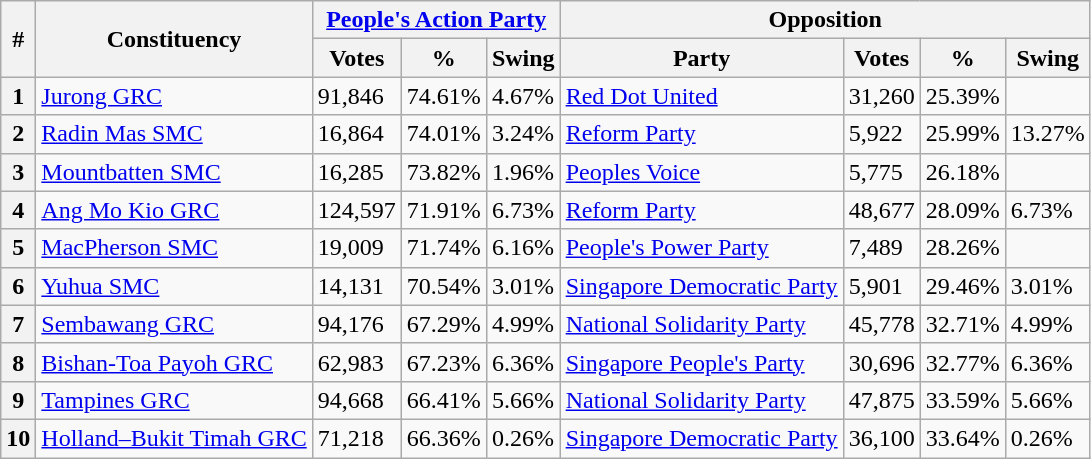<table class="wikitable sortable">
<tr>
<th rowspan=2>#</th>
<th rowspan=2>Constituency</th>
<th colspan=3><a href='#'>People's Action Party</a></th>
<th colspan=4>Opposition</th>
</tr>
<tr>
<th data-sort-type="number">Votes</th>
<th data-sort-type="number">%</th>
<th>Swing</th>
<th>Party</th>
<th data-sort-type="number">Votes</th>
<th data-sort-type="number">%</th>
<th>Swing</th>
</tr>
<tr>
<th>1</th>
<td><a href='#'>Jurong GRC</a></td>
<td>91,846</td>
<td>74.61%</td>
<td> 4.67%</td>
<td><a href='#'>Red Dot United</a></td>
<td>31,260</td>
<td>25.39%</td>
<td></td>
</tr>
<tr>
<th>2</th>
<td><a href='#'>Radin Mas SMC</a></td>
<td>16,864</td>
<td>74.01%</td>
<td> 3.24%</td>
<td><a href='#'>Reform Party</a></td>
<td>5,922</td>
<td>25.99%</td>
<td> 13.27%</td>
</tr>
<tr>
<th>3</th>
<td><a href='#'>Mountbatten SMC</a></td>
<td>16,285</td>
<td>73.82%</td>
<td> 1.96%</td>
<td><a href='#'>Peoples Voice</a></td>
<td>5,775</td>
<td>26.18%</td>
<td></td>
</tr>
<tr>
<th>4</th>
<td><a href='#'>Ang Mo Kio GRC</a></td>
<td>124,597</td>
<td>71.91%</td>
<td> 6.73%</td>
<td><a href='#'>Reform Party</a></td>
<td>48,677</td>
<td>28.09%</td>
<td> 6.73%</td>
</tr>
<tr>
<th>5</th>
<td><a href='#'>MacPherson SMC</a></td>
<td>19,009</td>
<td>71.74%</td>
<td> 6.16%</td>
<td><a href='#'>People's Power Party</a></td>
<td>7,489</td>
<td>28.26%</td>
<td></td>
</tr>
<tr>
<th>6</th>
<td><a href='#'>Yuhua SMC</a></td>
<td>14,131</td>
<td>70.54%</td>
<td> 3.01%</td>
<td><a href='#'>Singapore Democratic Party</a></td>
<td>5,901</td>
<td>29.46%</td>
<td> 3.01%</td>
</tr>
<tr>
<th>7</th>
<td><a href='#'>Sembawang GRC</a></td>
<td>94,176</td>
<td>67.29%</td>
<td> 4.99%</td>
<td><a href='#'>National Solidarity Party</a></td>
<td>45,778</td>
<td>32.71%</td>
<td> 4.99%</td>
</tr>
<tr>
<th>8</th>
<td><a href='#'>Bishan-Toa Payoh GRC</a></td>
<td>62,983</td>
<td>67.23%</td>
<td> 6.36%</td>
<td><a href='#'>Singapore People's Party</a></td>
<td>30,696</td>
<td>32.77%</td>
<td> 6.36%</td>
</tr>
<tr>
<th>9</th>
<td><a href='#'>Tampines GRC</a></td>
<td>94,668</td>
<td>66.41%</td>
<td> 5.66%</td>
<td><a href='#'>National Solidarity Party</a></td>
<td>47,875</td>
<td>33.59%</td>
<td> 5.66%</td>
</tr>
<tr>
<th>10</th>
<td><a href='#'>Holland–Bukit Timah GRC</a></td>
<td>71,218</td>
<td>66.36%</td>
<td> 0.26%</td>
<td><a href='#'>Singapore Democratic Party</a></td>
<td>36,100</td>
<td>33.64%</td>
<td> 0.26%</td>
</tr>
</table>
